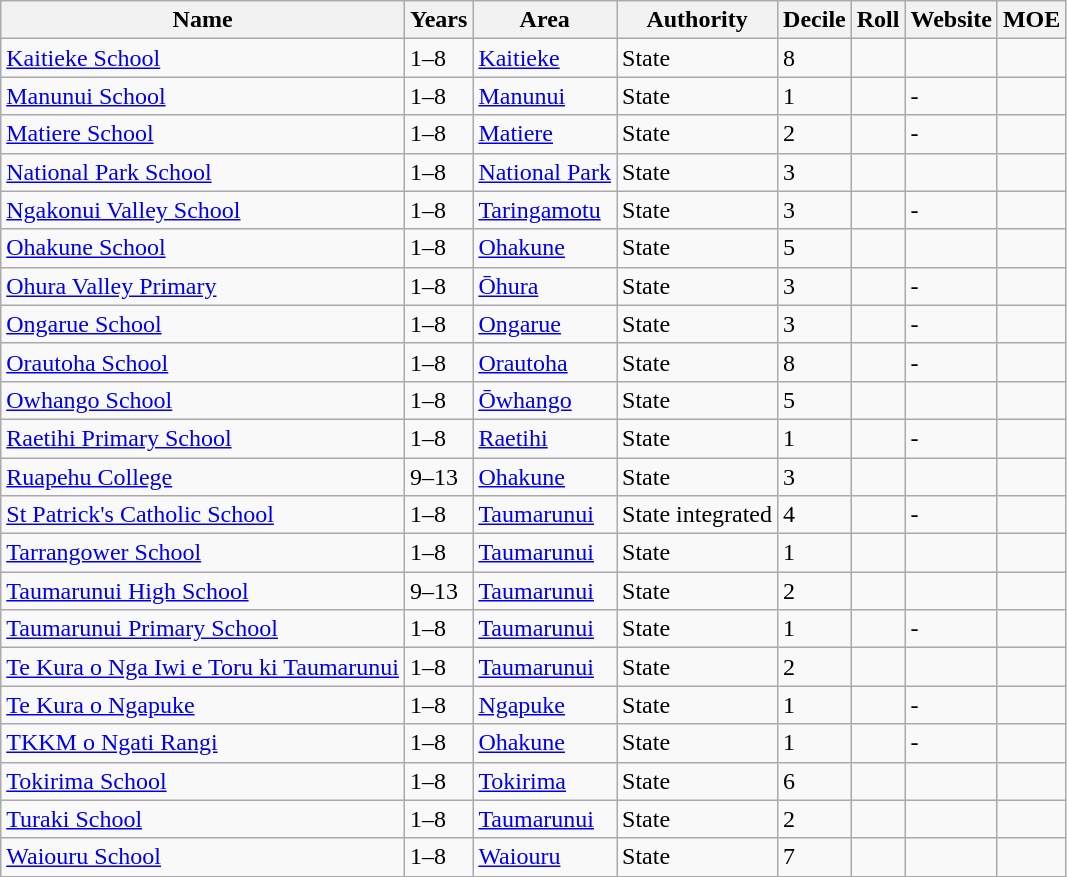<table class="wikitable sortable">
<tr>
<th>Name</th>
<th>Years</th>
<th>Area</th>
<th>Authority</th>
<th>Decile</th>
<th>Roll</th>
<th>Website</th>
<th>MOE</th>
</tr>
<tr>
<td><a href='#'>Kaitieke School</a></td>
<td>1–8</td>
<td><a href='#'>Kaitieke</a></td>
<td>State</td>
<td>8</td>
<td></td>
<td></td>
<td></td>
</tr>
<tr>
<td><a href='#'>Manunui School</a></td>
<td>1–8</td>
<td><a href='#'>Manunui</a></td>
<td>State</td>
<td>1</td>
<td></td>
<td>-</td>
<td></td>
</tr>
<tr>
<td><a href='#'>Matiere School</a></td>
<td>1–8</td>
<td><a href='#'>Matiere</a></td>
<td>State</td>
<td>2</td>
<td></td>
<td>-</td>
<td></td>
</tr>
<tr>
<td><a href='#'>National Park School</a></td>
<td>1–8</td>
<td><a href='#'>National Park</a></td>
<td>State</td>
<td>3</td>
<td></td>
<td></td>
<td></td>
</tr>
<tr>
<td><a href='#'>Ngakonui Valley School</a></td>
<td>1–8</td>
<td><a href='#'>Taringamotu</a></td>
<td>State</td>
<td>3</td>
<td></td>
<td>-</td>
<td></td>
</tr>
<tr>
<td><a href='#'>Ohakune School</a></td>
<td>1–8</td>
<td><a href='#'>Ohakune</a></td>
<td>State</td>
<td>5</td>
<td></td>
<td></td>
<td></td>
</tr>
<tr>
<td><a href='#'>Ohura Valley Primary</a></td>
<td>1–8</td>
<td><a href='#'>Ōhura</a></td>
<td>State</td>
<td>3</td>
<td></td>
<td>-</td>
<td></td>
</tr>
<tr>
<td><a href='#'>Ongarue School</a></td>
<td>1–8</td>
<td><a href='#'>Ongarue</a></td>
<td>State</td>
<td>3</td>
<td></td>
<td>-</td>
<td></td>
</tr>
<tr>
<td><a href='#'>Orautoha School</a></td>
<td>1–8</td>
<td><a href='#'>Orautoha</a></td>
<td>State</td>
<td>8</td>
<td></td>
<td>-</td>
<td></td>
</tr>
<tr>
<td><a href='#'>Owhango School</a></td>
<td>1–8</td>
<td><a href='#'>Ōwhango</a></td>
<td>State</td>
<td>5</td>
<td></td>
<td></td>
<td></td>
</tr>
<tr>
<td><a href='#'>Raetihi Primary School</a></td>
<td>1–8</td>
<td><a href='#'>Raetihi</a></td>
<td>State</td>
<td>1</td>
<td></td>
<td>-</td>
<td></td>
</tr>
<tr>
<td><a href='#'>Ruapehu College</a></td>
<td>9–13</td>
<td><a href='#'>Ohakune</a></td>
<td>State</td>
<td>3</td>
<td></td>
<td></td>
<td></td>
</tr>
<tr>
<td><a href='#'>St Patrick's Catholic School</a></td>
<td>1–8</td>
<td><a href='#'>Taumarunui</a></td>
<td>State integrated</td>
<td>4</td>
<td></td>
<td>-</td>
<td></td>
</tr>
<tr>
<td><a href='#'>Tarrangower School</a></td>
<td>1–8</td>
<td><a href='#'>Taumarunui</a></td>
<td>State</td>
<td>1</td>
<td></td>
<td></td>
<td></td>
</tr>
<tr>
<td><a href='#'>Taumarunui High School</a></td>
<td>9–13</td>
<td><a href='#'>Taumarunui</a></td>
<td>State</td>
<td>2</td>
<td></td>
<td></td>
<td></td>
</tr>
<tr>
<td><a href='#'>Taumarunui Primary School</a></td>
<td>1–8</td>
<td><a href='#'>Taumarunui</a></td>
<td>State</td>
<td>1</td>
<td></td>
<td>-</td>
<td></td>
</tr>
<tr>
<td><a href='#'>Te Kura o Nga Iwi e Toru ki Taumarunui</a></td>
<td>1–8</td>
<td><a href='#'>Taumarunui</a></td>
<td>State</td>
<td>2</td>
<td></td>
<td></td>
<td></td>
</tr>
<tr>
<td><a href='#'>Te Kura o Ngapuke</a></td>
<td>1–8</td>
<td><a href='#'>Ngapuke</a></td>
<td>State</td>
<td>1</td>
<td></td>
<td>-</td>
<td></td>
</tr>
<tr>
<td><a href='#'>TKKM o Ngati Rangi</a></td>
<td>1–8</td>
<td><a href='#'>Ohakune</a></td>
<td>State</td>
<td>1</td>
<td></td>
<td>-</td>
<td></td>
</tr>
<tr>
<td><a href='#'>Tokirima School</a></td>
<td>1–8</td>
<td><a href='#'>Tokirima</a></td>
<td>State</td>
<td>6</td>
<td></td>
<td></td>
<td></td>
</tr>
<tr>
<td><a href='#'>Turaki School</a></td>
<td>1–8</td>
<td><a href='#'>Taumarunui</a></td>
<td>State</td>
<td>2</td>
<td></td>
<td></td>
<td></td>
</tr>
<tr>
<td><a href='#'>Waiouru School</a></td>
<td>1–8</td>
<td><a href='#'>Waiouru</a></td>
<td>State</td>
<td>7</td>
<td></td>
<td></td>
<td></td>
</tr>
</table>
